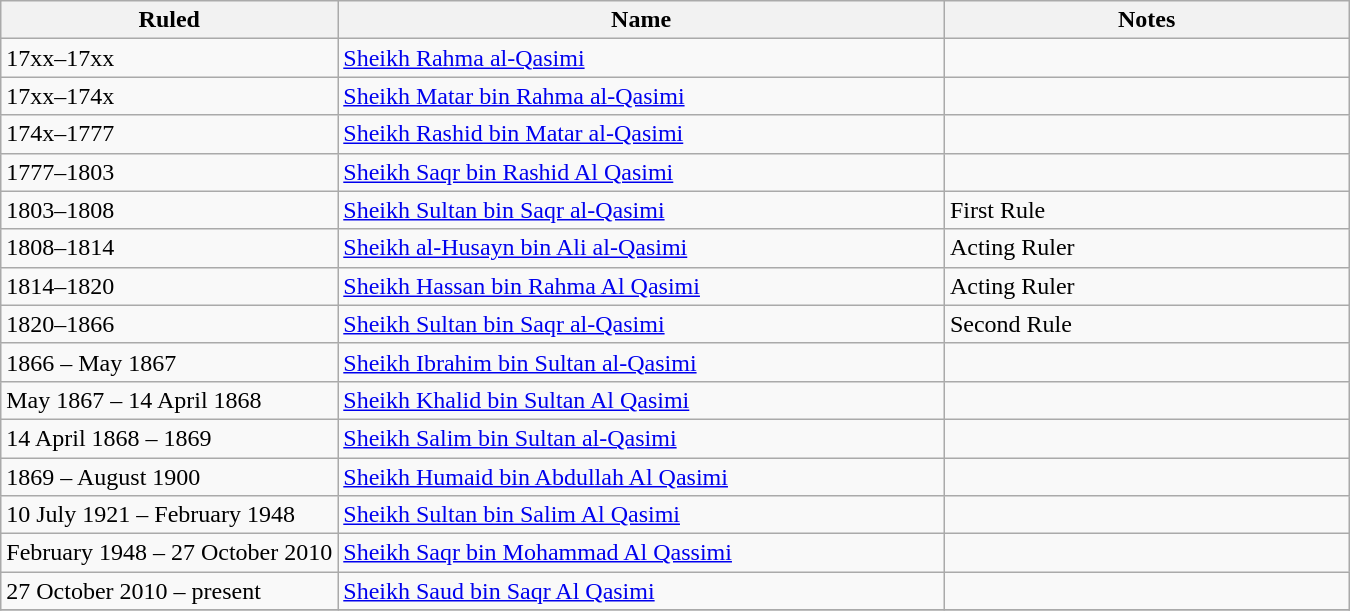<table class="wikitable sortable collapsible collapsed">
<tr>
<th width="25%">Ruled</th>
<th width="45%">Name</th>
<th width="30%">Notes</th>
</tr>
<tr>
<td>17xx–17xx</td>
<td><a href='#'>Sheikh Rahma al-Qasimi</a></td>
<td></td>
</tr>
<tr>
<td>17xx–174x</td>
<td><a href='#'>Sheikh Matar bin Rahma al-Qasimi</a></td>
<td></td>
</tr>
<tr>
<td>174x–1777</td>
<td><a href='#'>Sheikh Rashid bin Matar al-Qasimi</a></td>
<td></td>
</tr>
<tr>
<td>1777–1803</td>
<td><a href='#'>Sheikh Saqr bin Rashid Al Qasimi</a></td>
<td></td>
</tr>
<tr>
<td>1803–1808</td>
<td><a href='#'>Sheikh Sultan bin Saqr al-Qasimi</a></td>
<td>First Rule</td>
</tr>
<tr>
<td>1808–1814</td>
<td><a href='#'>Sheikh al-Husayn bin Ali al-Qasimi</a></td>
<td>Acting Ruler</td>
</tr>
<tr>
<td>1814–1820</td>
<td><a href='#'>Sheikh Hassan bin Rahma Al Qasimi</a></td>
<td>Acting Ruler</td>
</tr>
<tr>
<td>1820–1866</td>
<td><a href='#'>Sheikh Sultan bin Saqr al-Qasimi</a></td>
<td>Second Rule</td>
</tr>
<tr>
<td>1866 – May 1867</td>
<td><a href='#'>Sheikh Ibrahim bin Sultan al-Qasimi</a></td>
<td></td>
</tr>
<tr>
<td>May 1867 – 14 April 1868</td>
<td><a href='#'>Sheikh Khalid bin Sultan Al Qasimi</a></td>
<td></td>
</tr>
<tr>
<td>14 April 1868 – 1869</td>
<td><a href='#'>Sheikh Salim bin Sultan al-Qasimi</a></td>
<td></td>
</tr>
<tr>
<td>1869 – August 1900</td>
<td><a href='#'>Sheikh Humaid bin Abdullah Al Qasimi</a></td>
<td></td>
</tr>
<tr>
<td>10 July 1921 – February 1948</td>
<td><a href='#'>Sheikh Sultan bin Salim Al Qasimi</a></td>
<td></td>
</tr>
<tr>
<td>February 1948 – 27 October 2010</td>
<td><a href='#'>Sheikh Saqr bin Mohammad Al Qassimi</a></td>
</tr>
<tr>
<td>27 October 2010 – present</td>
<td><a href='#'>Sheikh Saud bin Saqr Al Qasimi</a></td>
<td></td>
</tr>
<tr>
</tr>
</table>
